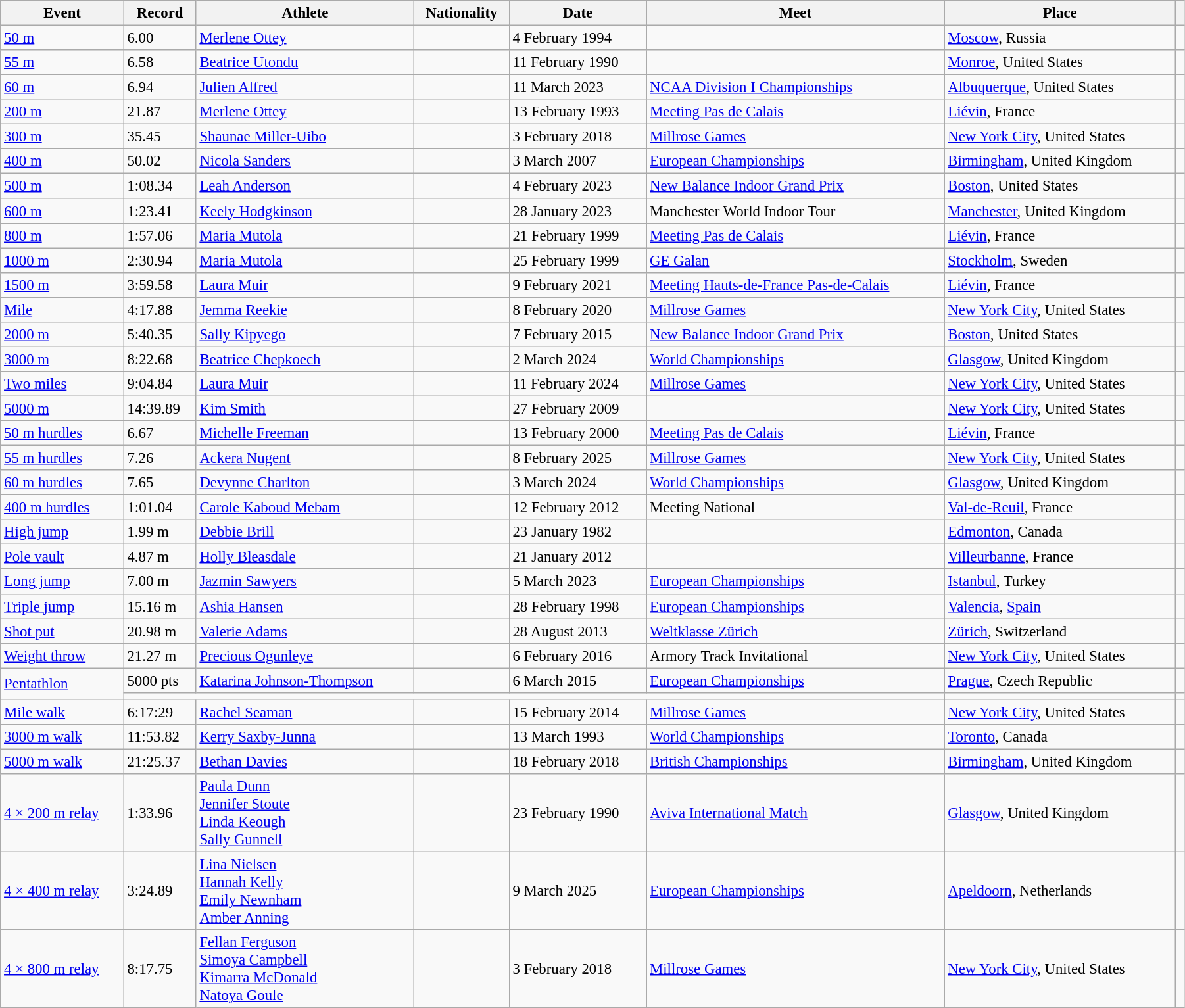<table class="wikitable" style="font-size:95%; width: 95%;">
<tr>
<th>Event</th>
<th>Record</th>
<th>Athlete</th>
<th>Nationality</th>
<th>Date</th>
<th>Meet</th>
<th>Place</th>
<th></th>
</tr>
<tr>
<td><a href='#'>50 m</a></td>
<td>6.00</td>
<td><a href='#'>Merlene Ottey</a></td>
<td></td>
<td>4 February 1994</td>
<td></td>
<td><a href='#'>Moscow</a>, Russia</td>
<td></td>
</tr>
<tr>
<td><a href='#'>55 m</a></td>
<td>6.58</td>
<td><a href='#'>Beatrice Utondu</a></td>
<td></td>
<td>11 February 1990</td>
<td></td>
<td><a href='#'>Monroe</a>, United States</td>
<td></td>
</tr>
<tr>
<td><a href='#'>60 m</a></td>
<td>6.94 </td>
<td><a href='#'>Julien Alfred</a></td>
<td></td>
<td>11 March 2023</td>
<td><a href='#'>NCAA Division I Championships</a></td>
<td><a href='#'>Albuquerque</a>, United States</td>
<td></td>
</tr>
<tr>
<td><a href='#'>200 m</a></td>
<td>21.87</td>
<td><a href='#'>Merlene Ottey</a></td>
<td></td>
<td>13 February 1993</td>
<td><a href='#'>Meeting Pas de Calais</a></td>
<td><a href='#'>Liévin</a>, France</td>
<td></td>
</tr>
<tr>
<td><a href='#'>300 m</a></td>
<td>35.45</td>
<td><a href='#'>Shaunae Miller-Uibo</a></td>
<td></td>
<td>3 February 2018</td>
<td><a href='#'>Millrose Games</a></td>
<td><a href='#'>New York City</a>, United States</td>
<td></td>
</tr>
<tr>
<td><a href='#'>400 m</a></td>
<td>50.02</td>
<td><a href='#'>Nicola Sanders</a></td>
<td></td>
<td>3 March 2007</td>
<td><a href='#'>European Championships</a></td>
<td><a href='#'>Birmingham</a>, United Kingdom</td>
<td></td>
</tr>
<tr>
<td><a href='#'>500 m</a></td>
<td>1:08.34</td>
<td><a href='#'>Leah Anderson</a></td>
<td></td>
<td>4 February 2023</td>
<td><a href='#'>New Balance Indoor Grand Prix</a></td>
<td><a href='#'>Boston</a>, United States</td>
<td></td>
</tr>
<tr>
<td><a href='#'>600 m</a></td>
<td>1:23.41</td>
<td><a href='#'>Keely Hodgkinson</a></td>
<td></td>
<td>28 January 2023</td>
<td>Manchester World Indoor Tour</td>
<td><a href='#'>Manchester</a>, United Kingdom</td>
<td></td>
</tr>
<tr>
<td><a href='#'>800 m</a></td>
<td>1:57.06</td>
<td><a href='#'>Maria Mutola</a></td>
<td></td>
<td>21 February 1999</td>
<td><a href='#'>Meeting Pas de Calais</a></td>
<td><a href='#'>Liévin</a>, France</td>
<td></td>
</tr>
<tr>
<td><a href='#'>1000 m</a></td>
<td>2:30.94</td>
<td><a href='#'>Maria Mutola</a></td>
<td></td>
<td>25 February 1999</td>
<td><a href='#'>GE Galan</a></td>
<td><a href='#'>Stockholm</a>, Sweden</td>
<td></td>
</tr>
<tr>
<td><a href='#'>1500 m</a></td>
<td>3:59.58</td>
<td><a href='#'>Laura Muir</a></td>
<td></td>
<td>9 February 2021</td>
<td><a href='#'>Meeting Hauts-de-France Pas-de-Calais</a></td>
<td><a href='#'>Liévin</a>, France</td>
<td></td>
</tr>
<tr>
<td><a href='#'>Mile</a></td>
<td>4:17.88</td>
<td><a href='#'>Jemma Reekie</a></td>
<td></td>
<td>8 February 2020</td>
<td><a href='#'>Millrose Games</a></td>
<td><a href='#'>New York City</a>, United States</td>
<td></td>
</tr>
<tr>
<td><a href='#'>2000 m</a></td>
<td>5:40.35</td>
<td><a href='#'>Sally Kipyego</a></td>
<td></td>
<td>7 February 2015</td>
<td><a href='#'>New Balance Indoor Grand Prix</a></td>
<td><a href='#'>Boston</a>, United States</td>
<td></td>
</tr>
<tr>
<td><a href='#'>3000 m</a></td>
<td>8:22.68</td>
<td><a href='#'>Beatrice Chepkoech</a></td>
<td></td>
<td>2 March 2024</td>
<td><a href='#'>World Championships</a></td>
<td><a href='#'>Glasgow</a>, United Kingdom</td>
<td></td>
</tr>
<tr>
<td><a href='#'>Two miles</a></td>
<td>9:04.84</td>
<td><a href='#'>Laura Muir</a></td>
<td></td>
<td>11 February 2024</td>
<td><a href='#'>Millrose Games</a></td>
<td><a href='#'>New York City</a>, United States</td>
<td></td>
</tr>
<tr>
<td><a href='#'>5000 m</a></td>
<td>14:39.89</td>
<td><a href='#'>Kim Smith</a></td>
<td></td>
<td>27 February 2009</td>
<td></td>
<td><a href='#'>New York City</a>, United States</td>
<td></td>
</tr>
<tr>
<td><a href='#'>50 m hurdles</a></td>
<td>6.67</td>
<td><a href='#'>Michelle Freeman</a></td>
<td></td>
<td>13 February 2000</td>
<td><a href='#'>Meeting Pas de Calais</a></td>
<td><a href='#'>Liévin</a>, France</td>
<td></td>
</tr>
<tr>
<td><a href='#'>55 m hurdles</a></td>
<td>7.26</td>
<td><a href='#'>Ackera Nugent</a></td>
<td></td>
<td>8 February 2025</td>
<td><a href='#'>Millrose Games</a></td>
<td><a href='#'>New York City</a>, United States</td>
<td></td>
</tr>
<tr>
<td><a href='#'>60 m hurdles</a></td>
<td>7.65</td>
<td><a href='#'>Devynne Charlton</a></td>
<td></td>
<td>3 March 2024</td>
<td><a href='#'>World Championships</a></td>
<td><a href='#'>Glasgow</a>, United Kingdom</td>
<td></td>
</tr>
<tr>
<td><a href='#'>400 m hurdles</a></td>
<td>1:01.04</td>
<td><a href='#'>Carole Kaboud Mebam</a></td>
<td></td>
<td>12 February 2012</td>
<td>Meeting National</td>
<td><a href='#'>Val-de-Reuil</a>, France</td>
<td></td>
</tr>
<tr>
<td><a href='#'>High jump</a></td>
<td>1.99 m</td>
<td><a href='#'>Debbie Brill</a></td>
<td></td>
<td>23 January 1982</td>
<td></td>
<td><a href='#'>Edmonton</a>, Canada</td>
<td></td>
</tr>
<tr>
<td><a href='#'>Pole vault</a></td>
<td>4.87 m</td>
<td><a href='#'>Holly Bleasdale</a></td>
<td></td>
<td>21 January 2012</td>
<td></td>
<td><a href='#'>Villeurbanne</a>, France</td>
<td></td>
</tr>
<tr>
<td><a href='#'>Long jump</a></td>
<td>7.00 m</td>
<td><a href='#'>Jazmin Sawyers</a></td>
<td></td>
<td>5 March 2023</td>
<td><a href='#'>European Championships</a></td>
<td><a href='#'>Istanbul</a>, Turkey</td>
<td></td>
</tr>
<tr>
<td><a href='#'>Triple jump</a></td>
<td>15.16 m</td>
<td><a href='#'>Ashia Hansen</a></td>
<td></td>
<td>28 February 1998</td>
<td><a href='#'>European Championships</a></td>
<td><a href='#'>Valencia</a>, <a href='#'>Spain</a></td>
<td></td>
</tr>
<tr>
<td><a href='#'>Shot put</a></td>
<td>20.98 m</td>
<td><a href='#'>Valerie Adams</a></td>
<td></td>
<td>28 August 2013</td>
<td><a href='#'>Weltklasse Zürich</a></td>
<td><a href='#'>Zürich</a>, Switzerland</td>
<td></td>
</tr>
<tr>
<td><a href='#'>Weight throw</a></td>
<td>21.27 m</td>
<td><a href='#'>Precious Ogunleye</a></td>
<td></td>
<td>6 February 2016</td>
<td>Armory Track Invitational</td>
<td><a href='#'>New York City</a>, United States</td>
<td></td>
</tr>
<tr>
<td rowspan=2><a href='#'>Pentathlon</a></td>
<td>5000 pts</td>
<td><a href='#'>Katarina Johnson-Thompson</a></td>
<td></td>
<td>6 March 2015</td>
<td><a href='#'>European Championships</a></td>
<td><a href='#'>Prague</a>, Czech Republic</td>
<td></td>
</tr>
<tr>
<td colspan=5></td>
<td></td>
</tr>
<tr>
<td><a href='#'>Mile walk</a></td>
<td>6:17:29</td>
<td><a href='#'>Rachel Seaman</a></td>
<td></td>
<td>15 February 2014</td>
<td><a href='#'>Millrose Games</a></td>
<td><a href='#'>New York City</a>, United States</td>
<td></td>
</tr>
<tr>
<td><a href='#'>3000 m walk</a></td>
<td>11:53.82</td>
<td><a href='#'>Kerry Saxby-Junna</a></td>
<td></td>
<td>13 March 1993</td>
<td><a href='#'>World Championships</a></td>
<td><a href='#'>Toronto</a>, Canada</td>
<td></td>
</tr>
<tr>
<td><a href='#'>5000 m walk</a></td>
<td>21:25.37</td>
<td><a href='#'>Bethan Davies</a></td>
<td></td>
<td>18 February 2018</td>
<td><a href='#'>British Championships</a></td>
<td><a href='#'>Birmingham</a>, United Kingdom</td>
<td></td>
</tr>
<tr>
<td><a href='#'>4 × 200 m relay</a></td>
<td>1:33.96</td>
<td><a href='#'>Paula Dunn</a><br><a href='#'>Jennifer Stoute</a><br><a href='#'>Linda Keough</a><br><a href='#'>Sally Gunnell</a></td>
<td></td>
<td>23 February 1990</td>
<td><a href='#'>Aviva International Match</a></td>
<td><a href='#'>Glasgow</a>, United Kingdom</td>
<td></td>
</tr>
<tr>
<td><a href='#'>4 × 400 m relay</a></td>
<td>3:24.89</td>
<td><a href='#'>Lina Nielsen</a><br><a href='#'>Hannah Kelly</a><br><a href='#'>Emily Newnham</a><br><a href='#'>Amber Anning</a></td>
<td></td>
<td>9 March 2025</td>
<td><a href='#'>European Championships</a></td>
<td><a href='#'>Apeldoorn</a>, Netherlands</td>
<td></td>
</tr>
<tr>
<td><a href='#'>4 × 800 m relay</a></td>
<td>8:17.75</td>
<td><a href='#'>Fellan Ferguson</a><br><a href='#'>Simoya Campbell</a><br><a href='#'>Kimarra McDonald</a><br><a href='#'>Natoya Goule</a></td>
<td></td>
<td>3 February 2018</td>
<td><a href='#'>Millrose Games</a></td>
<td><a href='#'>New York City</a>, United States</td>
<td></td>
</tr>
</table>
